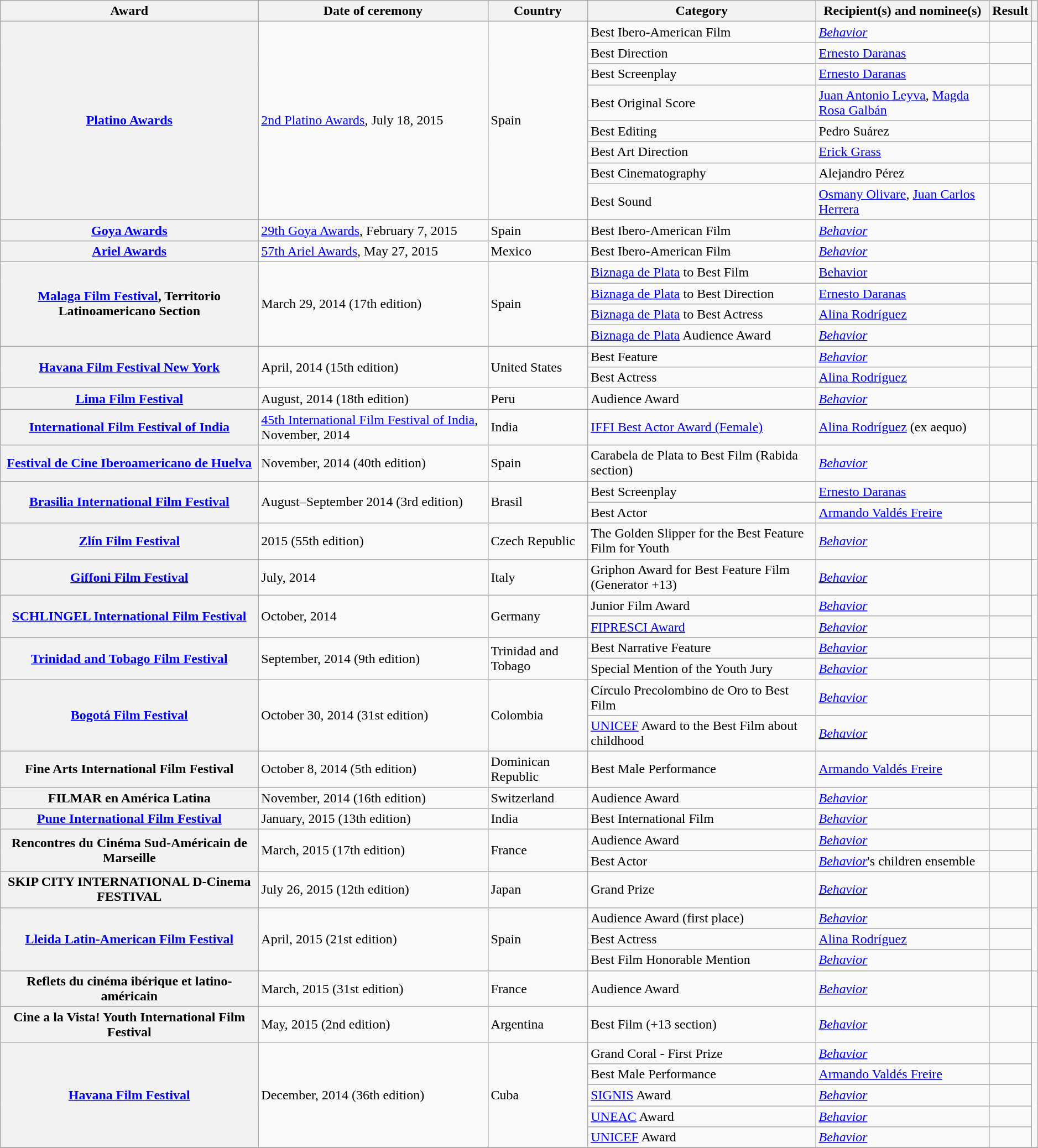<table class="wikitable plainrowheaders" style="width:99%;">
<tr style="background:#ccc; text-align:center;">
<th scope="col">Award</th>
<th scope="col">Date of ceremony</th>
<th scope="col">Country</th>
<th scope="col">Category</th>
<th scope="col">Recipient(s) and nominee(s)</th>
<th scope="col">Result</th>
<th scope="col" class="unsortable"></th>
</tr>
<tr>
<th scope="row" rowspan="8"><a href='#'>Platino Awards</a></th>
<td rowspan="8"><a href='#'>2nd Platino Awards</a>, July 18, 2015</td>
<td rowspan="8">Spain</td>
<td>Best Ibero-American Film</td>
<td><em><a href='#'>Behavior</a></em></td>
<td></td>
<td rowspan="8" style="text-align:center;"></td>
</tr>
<tr>
<td>Best Direction</td>
<td><a href='#'>Ernesto Daranas</a></td>
<td></td>
</tr>
<tr>
<td>Best Screenplay</td>
<td><a href='#'>Ernesto Daranas</a></td>
<td></td>
</tr>
<tr>
<td>Best Original Score</td>
<td><a href='#'>Juan Antonio Leyva</a>, <a href='#'>Magda Rosa Galbán</a></td>
<td></td>
</tr>
<tr>
<td>Best Editing</td>
<td>Pedro Suárez</td>
<td></td>
</tr>
<tr>
<td>Best Art Direction</td>
<td><a href='#'>Erick Grass</a></td>
<td></td>
</tr>
<tr>
<td>Best Cinematography</td>
<td>Alejandro Pérez</td>
<td></td>
</tr>
<tr>
<td>Best Sound</td>
<td><a href='#'>Osmany Olivare</a>, <a href='#'>Juan Carlos Herrera</a></td>
<td></td>
</tr>
<tr>
<th scope="row"><a href='#'>Goya Awards</a></th>
<td><a href='#'>29th Goya Awards</a>, February 7, 2015</td>
<td>Spain</td>
<td>Best Ibero-American Film</td>
<td><em><a href='#'>Behavior</a></em></td>
<td></td>
<td></td>
</tr>
<tr>
<th scope="row"><a href='#'>Ariel Awards</a></th>
<td><a href='#'>57th Ariel Awards</a>, May 27, 2015</td>
<td>Mexico</td>
<td>Best Ibero-American Film</td>
<td><em><a href='#'>Behavior</a></em></td>
<td></td>
<td></td>
</tr>
<tr>
<th scope="row" rowspan="4"><a href='#'>Malaga Film Festival</a>, Territorio Latinoamericano Section</th>
<td rowspan="4">March 29, 2014 (17th edition)</td>
<td rowspan="4">Spain</td>
<td><a href='#'>Biznaga de Plata</a> to Best Film</td>
<td><a href='#'>Behavior</a></td>
<td></td>
<td rowspan="4"></td>
</tr>
<tr>
<td><a href='#'>Biznaga de Plata</a> to Best Direction</td>
<td><a href='#'>Ernesto Daranas</a></td>
<td></td>
</tr>
<tr>
<td><a href='#'>Biznaga de Plata</a> to Best Actress</td>
<td><a href='#'>Alina Rodríguez</a></td>
<td></td>
</tr>
<tr>
<td><a href='#'>Biznaga de Plata</a> Audience Award</td>
<td><em><a href='#'>Behavior</a></em></td>
<td></td>
</tr>
<tr>
<th scope="row" rowspan="2"><a href='#'>Havana Film Festival New York</a></th>
<td rowspan="2">April, 2014 (15th edition)</td>
<td rowspan="2">United States</td>
<td>Best Feature</td>
<td><em><a href='#'>Behavior</a></em></td>
<td></td>
<td rowspan="2"></td>
</tr>
<tr>
<td>Best Actress</td>
<td><a href='#'>Alina Rodríguez</a></td>
<td></td>
</tr>
<tr>
<th scope="row"><a href='#'>Lima Film Festival</a></th>
<td>August, 2014 (18th edition)</td>
<td>Peru</td>
<td>Audience Award</td>
<td><a href='#'><em>Behavior</em></a></td>
<td></td>
<td></td>
</tr>
<tr>
<th scope="row"><a href='#'>International Film Festival of India</a></th>
<td><a href='#'>45th International Film Festival of India</a>, November, 2014</td>
<td>India</td>
<td><a href='#'>IFFI Best Actor Award (Female)</a></td>
<td><a href='#'>Alina Rodríguez</a> (ex aequo)</td>
<td></td>
<td></td>
</tr>
<tr>
<th scope="row"><a href='#'>Festival de Cine Iberoamericano de Huelva</a></th>
<td>November, 2014 (40th edition)</td>
<td>Spain</td>
<td>Carabela de Plata to Best Film (Rabida section)</td>
<td><em><a href='#'>Behavior</a></em></td>
<td></td>
<td></td>
</tr>
<tr>
<th scope="row" rowspan="2"><a href='#'>Brasilia International Film Festival</a></th>
<td rowspan="2">August–September 2014 (3rd edition)</td>
<td rowspan="2">Brasil</td>
<td>Best Screenplay</td>
<td><a href='#'>Ernesto Daranas</a></td>
<td></td>
<td rowspan="2"></td>
</tr>
<tr>
<td>Best Actor</td>
<td><a href='#'>Armando Valdés Freire</a></td>
<td></td>
</tr>
<tr>
<th scope="row"><a href='#'>Zlín Film Festival</a></th>
<td>2015 (55th edition)</td>
<td>Czech Republic</td>
<td>The Golden Slipper for the Best Feature Film for Youth</td>
<td><em><a href='#'>Behavior</a></em></td>
<td></td>
<td></td>
</tr>
<tr>
<th scope="row"><a href='#'>Giffoni Film Festival</a></th>
<td>July, 2014</td>
<td>Italy</td>
<td>Griphon Award for Best Feature Film (Generator +13)</td>
<td><em><a href='#'>Behavior</a></em></td>
<td></td>
<td></td>
</tr>
<tr>
<th scope="row" rowspan="2"><a href='#'>SCHLINGEL International Film Festival</a></th>
<td rowspan="2">October, 2014</td>
<td rowspan="2">Germany</td>
<td>Junior Film Award</td>
<td><em><a href='#'>Behavior</a></em></td>
<td></td>
<td rowspan="2"></td>
</tr>
<tr>
<td><a href='#'>FIPRESCI Award</a></td>
<td><em><a href='#'>Behavior</a></em></td>
<td></td>
</tr>
<tr>
<th scope="row" rowspan="2"><a href='#'>Trinidad and Tobago Film Festival</a></th>
<td rowspan="2">September, 2014 (9th edition)</td>
<td rowspan="2">Trinidad and Tobago</td>
<td>Best Narrative Feature</td>
<td><em><a href='#'>Behavior</a></em></td>
<td></td>
<td rowspan="2"></td>
</tr>
<tr>
<td>Special Mention of the Youth Jury</td>
<td><em><a href='#'>Behavior</a></em></td>
<td></td>
</tr>
<tr>
<th scope="row" rowspan="2"><a href='#'>Bogotá Film Festival</a></th>
<td rowspan="2">October 30, 2014 (31st edition)</td>
<td rowspan="2">Colombia</td>
<td>Círculo Precolombino de Oro to Best Film</td>
<td><em><a href='#'>Behavior</a></em></td>
<td></td>
<td rowspan="2"></td>
</tr>
<tr>
<td><a href='#'>UNICEF</a> Award to the Best Film about childhood</td>
<td><em><a href='#'>Behavior</a></em></td>
<td></td>
</tr>
<tr>
<th>Fine Arts International Film Festival</th>
<td>October 8, 2014 (5th edition)</td>
<td>Dominican Republic</td>
<td>Best Male Performance</td>
<td><a href='#'>Armando Valdés Freire</a></td>
<td></td>
<td></td>
</tr>
<tr>
<th>FILMAR en América Latina</th>
<td>November, 2014 (16th edition)</td>
<td>Switzerland</td>
<td>Audience Award</td>
<td><em><a href='#'>Behavior</a></em></td>
<td></td>
<td></td>
</tr>
<tr>
<th><a href='#'>Pune International Film Festival</a></th>
<td>January, 2015 (13th edition)</td>
<td>India</td>
<td>Best International Film</td>
<td><em><a href='#'>Behavior</a></em></td>
<td></td>
<td></td>
</tr>
<tr>
<th scope="row" rowspan="2">Rencontres du Cinéma Sud-Américain de Marseille</th>
<td rowspan="2">March, 2015 (17th edition)</td>
<td rowspan="2">France</td>
<td>Audience Award</td>
<td><em><a href='#'>Behavior</a></em></td>
<td></td>
<td rowspan="2"></td>
</tr>
<tr>
<td>Best Actor</td>
<td><a href='#'><em>Behavior</em></a>'s children ensemble</td>
<td></td>
</tr>
<tr>
<th>SKIP CITY INTERNATIONAL D-Cinema FESTIVAL</th>
<td>July 26, 2015 (12th edition)</td>
<td>Japan</td>
<td>Grand Prize</td>
<td><em><a href='#'>Behavior</a></em></td>
<td></td>
<td></td>
</tr>
<tr>
<th scope="row" rowspan="3"><a href='#'>Lleida Latin-American Film Festival</a></th>
<td rowspan="3">April, 2015 (21st edition)</td>
<td rowspan="3">Spain</td>
<td>Audience Award (first place)</td>
<td><em><a href='#'>Behavior</a></em></td>
<td></td>
<td rowspan="3"></td>
</tr>
<tr>
<td>Best Actress</td>
<td><a href='#'>Alina Rodríguez</a></td>
<td></td>
</tr>
<tr>
<td>Best Film Honorable Mention</td>
<td><em><a href='#'>Behavior</a></em></td>
<td></td>
</tr>
<tr>
<th>Reflets du cinéma ibérique et latino-américain</th>
<td>March, 2015 (31st edition)</td>
<td>France</td>
<td>Audience Award</td>
<td><em><a href='#'>Behavior</a></em></td>
<td></td>
<td></td>
</tr>
<tr>
<th>Cine a la Vista! Youth International Film Festival</th>
<td>May, 2015 (2nd edition)</td>
<td>Argentina</td>
<td>Best Film (+13 section)</td>
<td><em><a href='#'>Behavior</a></em></td>
<td></td>
<td></td>
</tr>
<tr>
<th scope="row" rowspan="5"><a href='#'>Havana Film Festival</a></th>
<td rowspan="5">December, 2014 (36th edition)</td>
<td rowspan="5">Cuba</td>
<td>Grand Coral - First Prize</td>
<td><em><a href='#'>Behavior</a></em></td>
<td></td>
<td rowspan="5"></td>
</tr>
<tr>
<td>Best Male Performance</td>
<td><a href='#'>Armando Valdés Freire</a></td>
<td></td>
</tr>
<tr>
<td><a href='#'>SIGNIS</a> Award</td>
<td><em><a href='#'>Behavior</a></em></td>
<td></td>
</tr>
<tr>
<td><a href='#'>UNEAC</a> Award</td>
<td><em><a href='#'>Behavior</a></em></td>
<td></td>
</tr>
<tr>
<td><a href='#'>UNICEF</a> Award</td>
<td><em><a href='#'>Behavior</a></em></td>
<td></td>
</tr>
<tr>
</tr>
</table>
